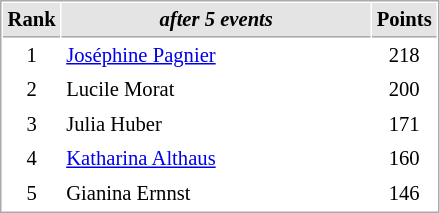<table cellspacing="1" cellpadding="3" style="border:1px solid #aaa; font-size:86%;">
<tr style="background:#e4e4e4;">
<th style="border-bottom:1px solid #aaa; width:10px;">Rank</th>
<th style="border-bottom:1px solid #aaa; width:200px;"><em>after 5 events</em></th>
<th style="border-bottom:1px solid #aaa; width:20px;">Points</th>
</tr>
<tr>
<td align=center>1</td>
<td> <a href='#'>Joséphine Pagnier</a></td>
<td align=center>218</td>
</tr>
<tr>
<td align=center>2</td>
<td> Lucile Morat</td>
<td align=center>200</td>
</tr>
<tr>
<td align=center>3</td>
<td> Julia Huber</td>
<td align=center>171</td>
</tr>
<tr>
<td align=center>4</td>
<td> <a href='#'>Katharina Althaus</a></td>
<td align=center>160</td>
</tr>
<tr>
<td align=center>5</td>
<td> Gianina Ernnst</td>
<td align=center>146</td>
</tr>
</table>
